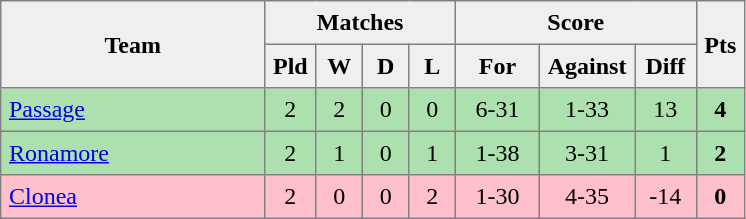<table style=border-collapse:collapse border=1 cellspacing=0 cellpadding=5>
<tr align=center bgcolor=#efefef>
<th rowspan=2 width=165>Team</th>
<th colspan=4>Matches</th>
<th colspan=3>Score</th>
<th rowspan=2width=20>Pts</th>
</tr>
<tr align=center bgcolor=#efefef>
<th width=20>Pld</th>
<th width=20>W</th>
<th width=20>D</th>
<th width=20>L</th>
<th width=45>For</th>
<th width=45>Against</th>
<th width=30>Diff</th>
</tr>
<tr align=center  style="background:#ACE1AF;">
<td style="text-align:left;"><a href='#'>Passage</a></td>
<td>2</td>
<td>2</td>
<td>0</td>
<td>0</td>
<td>6-31</td>
<td>1-33</td>
<td>13</td>
<td><strong>4</strong></td>
</tr>
<tr align=center  style="background:#ACE1AF;">
<td style="text-align:left;"><a href='#'>Ronamore</a></td>
<td>2</td>
<td>1</td>
<td>0</td>
<td>1</td>
<td>1-38</td>
<td>3-31</td>
<td>1</td>
<td><strong>2</strong></td>
</tr>
<tr align=center style="background:#FFC0CB;">
<td style="text-align:left;"><a href='#'>Clonea</a></td>
<td>2</td>
<td>0</td>
<td>0</td>
<td>2</td>
<td>1-30</td>
<td>4-35</td>
<td>-14</td>
<td><strong>0</strong></td>
</tr>
</table>
